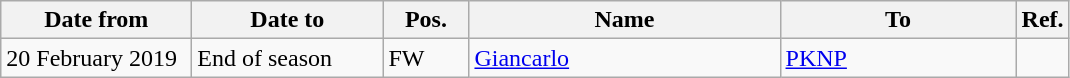<table class="wikitable">
<tr>
<th style="width:120px">Date from</th>
<th style="width:120px">Date to</th>
<th style="width:50px">Pos.</th>
<th style="width:200px">Name</th>
<th style="width:150px">To</th>
<th style="width:20px">Ref.</th>
</tr>
<tr>
<td>20 February 2019</td>
<td>End of season</td>
<td>FW</td>
<td> <a href='#'>Giancarlo</a></td>
<td> <a href='#'>PKNP</a></td>
<td></td>
</tr>
</table>
